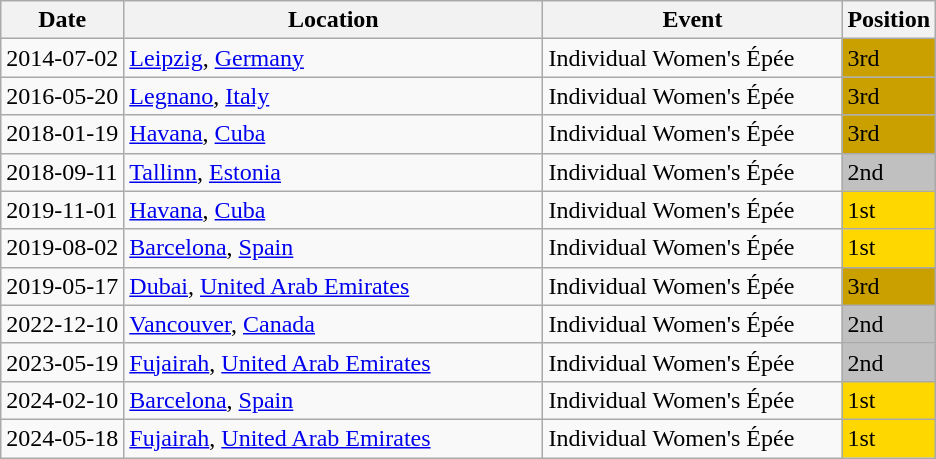<table class="wikitable sortable">
<tr>
<th>Date</th>
<th style="width:17em">Location</th>
<th style="width:12em">Event</th>
<th>Position</th>
</tr>
<tr>
<td>2014-07-02</td>
<td rowspan="1" align="left"> <a href='#'>Leipzig</a>, <a href='#'>Germany</a></td>
<td>Individual Women's Épée</td>
<td bgcolor="caramel">3rd</td>
</tr>
<tr>
<td>2016-05-20</td>
<td rowspan="1" align="left"> <a href='#'>Legnano</a>, <a href='#'>Italy</a></td>
<td>Individual Women's Épée</td>
<td bgcolor="caramel">3rd</td>
</tr>
<tr>
<td>2018-01-19</td>
<td rowspan="1" align="left"> <a href='#'>Havana</a>, <a href='#'>Cuba</a></td>
<td>Individual Women's Épée</td>
<td bgcolor="caramel">3rd</td>
</tr>
<tr>
<td>2018-09-11</td>
<td rowspan="1" align="left"> <a href='#'>Tallinn</a>, <a href='#'>Estonia</a></td>
<td>Individual Women's Épée</td>
<td bgcolor="silver">2nd</td>
</tr>
<tr>
<td>2019-11-01</td>
<td rowspan="1" align="left"> <a href='#'>Havana</a>, <a href='#'>Cuba</a></td>
<td>Individual Women's Épée</td>
<td bgcolor="gold">1st</td>
</tr>
<tr>
<td>2019-08-02</td>
<td rowspan="1" align="left"> <a href='#'>Barcelona</a>, <a href='#'>Spain</a></td>
<td>Individual Women's Épée</td>
<td bgcolor="gold">1st</td>
</tr>
<tr>
<td>2019-05-17</td>
<td rowspan="1" align="left"> <a href='#'>Dubai</a>, <a href='#'>United Arab Emirates</a></td>
<td>Individual Women's Épée</td>
<td bgcolor="caramel">3rd</td>
</tr>
<tr>
<td>2022-12-10</td>
<td rowspan="1" align="left"> <a href='#'>Vancouver</a>, <a href='#'>Canada</a></td>
<td>Individual Women's Épée</td>
<td bgcolor="silver">2nd</td>
</tr>
<tr>
<td>2023-05-19</td>
<td rowspan="1" align="left"> <a href='#'>Fujairah</a>, <a href='#'>United Arab Emirates</a></td>
<td>Individual Women's Épée</td>
<td bgcolor="silver">2nd</td>
</tr>
<tr>
<td>2024-02-10</td>
<td rowspan="1" align="left"> <a href='#'>Barcelona</a>, <a href='#'>Spain</a></td>
<td>Individual Women's Épée</td>
<td bgcolor="gold">1st</td>
</tr>
<tr>
<td>2024-05-18</td>
<td rowspan="1" align="left"> <a href='#'>Fujairah</a>, <a href='#'>United Arab Emirates</a></td>
<td>Individual Women's Épée</td>
<td bgcolor="gold">1st</td>
</tr>
</table>
